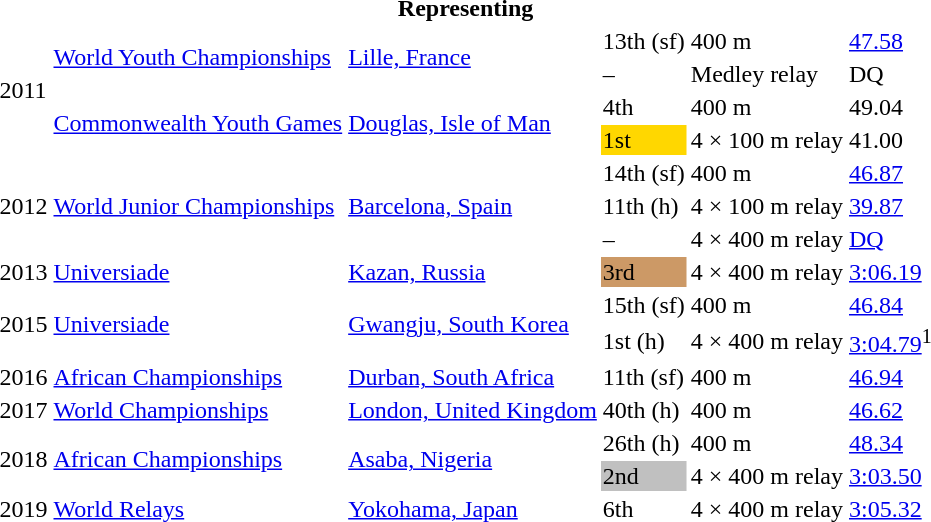<table>
<tr>
<th colspan="6">Representing </th>
</tr>
<tr>
<td rowspan=4>2011</td>
<td rowspan=2><a href='#'>World Youth Championships</a></td>
<td rowspan=2><a href='#'>Lille, France</a></td>
<td>13th (sf)</td>
<td>400 m</td>
<td><a href='#'>47.58</a></td>
</tr>
<tr>
<td>–</td>
<td>Medley relay</td>
<td>DQ</td>
</tr>
<tr>
<td rowspan=2><a href='#'>Commonwealth Youth Games</a></td>
<td rowspan=2><a href='#'>Douglas, Isle of Man</a></td>
<td>4th</td>
<td>400 m</td>
<td>49.04</td>
</tr>
<tr>
<td bgcolor=gold>1st</td>
<td>4 × 100 m relay</td>
<td>41.00</td>
</tr>
<tr>
<td rowspan=3>2012</td>
<td rowspan=3><a href='#'>World Junior Championships</a></td>
<td rowspan=3><a href='#'>Barcelona, Spain</a></td>
<td>14th (sf)</td>
<td>400 m</td>
<td><a href='#'>46.87</a></td>
</tr>
<tr>
<td>11th (h)</td>
<td>4 × 100 m relay</td>
<td><a href='#'>39.87</a></td>
</tr>
<tr>
<td>–</td>
<td>4 × 400 m relay</td>
<td><a href='#'>DQ</a></td>
</tr>
<tr>
<td>2013</td>
<td><a href='#'>Universiade</a></td>
<td><a href='#'>Kazan, Russia</a></td>
<td bgcolor=cc9966>3rd</td>
<td>4 × 400 m relay</td>
<td><a href='#'>3:06.19</a></td>
</tr>
<tr>
<td rowspan=2>2015</td>
<td rowspan=2><a href='#'>Universiade</a></td>
<td rowspan=2><a href='#'>Gwangju, South Korea</a></td>
<td>15th (sf)</td>
<td>400 m</td>
<td><a href='#'>46.84</a></td>
</tr>
<tr>
<td>1st (h)</td>
<td>4 × 400 m relay</td>
<td><a href='#'>3:04.79</a><sup>1</sup></td>
</tr>
<tr>
<td>2016</td>
<td><a href='#'>African Championships</a></td>
<td><a href='#'>Durban, South Africa</a></td>
<td>11th (sf)</td>
<td>400 m</td>
<td><a href='#'>46.94</a></td>
</tr>
<tr>
<td>2017</td>
<td><a href='#'>World Championships</a></td>
<td><a href='#'>London, United Kingdom</a></td>
<td>40th (h)</td>
<td>400 m</td>
<td><a href='#'>46.62</a></td>
</tr>
<tr>
<td rowspan=2>2018</td>
<td rowspan=2><a href='#'>African Championships</a></td>
<td rowspan=2><a href='#'>Asaba, Nigeria</a></td>
<td>26th (h)</td>
<td>400 m</td>
<td><a href='#'>48.34</a></td>
</tr>
<tr>
<td bgcolor=silver>2nd</td>
<td>4 × 400 m relay</td>
<td><a href='#'>3:03.50</a></td>
</tr>
<tr>
<td>2019</td>
<td><a href='#'>World Relays</a></td>
<td><a href='#'>Yokohama, Japan</a></td>
<td>6th</td>
<td>4 × 400 m relay</td>
<td><a href='#'>3:05.32</a></td>
</tr>
</table>
